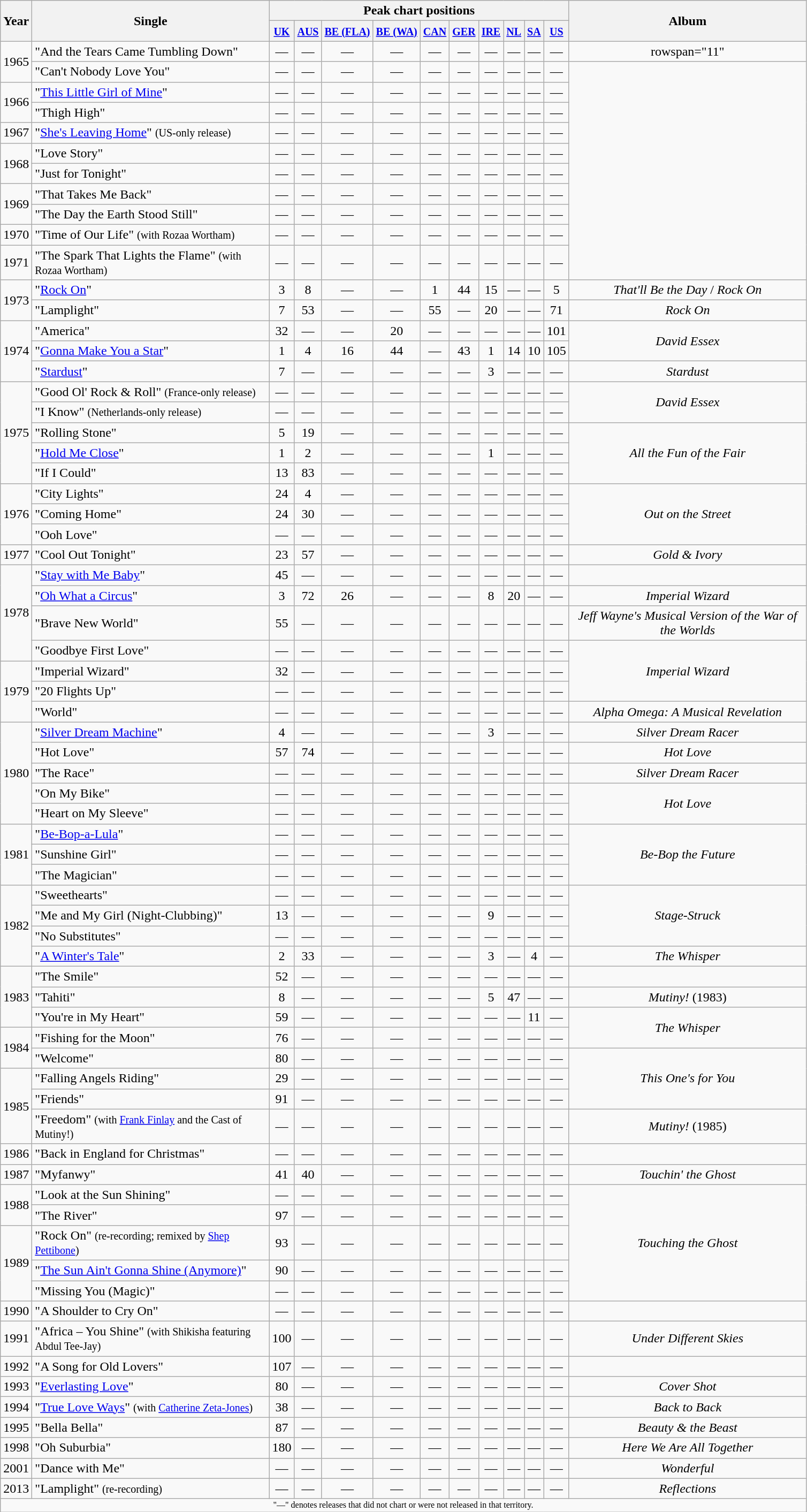<table class="wikitable" style="text-align:center">
<tr>
<th rowspan="2">Year</th>
<th rowspan="2" style="width:18em;">Single</th>
<th colspan="10">Peak chart positions</th>
<th rowspan="2" style="width:18em;">Album</th>
</tr>
<tr>
<th><small><a href='#'>UK</a></small><br></th>
<th><small><a href='#'>AUS</a></small><br></th>
<th><small><a href='#'>BE (FLA)</a></small><br></th>
<th><small><a href='#'>BE (WA)</a></small><br></th>
<th><small><a href='#'>CAN</a></small><br></th>
<th><small><a href='#'>GER</a></small><br></th>
<th><small><a href='#'>IRE</a></small><br></th>
<th><small><a href='#'>NL</a></small><br></th>
<th><small><a href='#'>SA</a></small><br></th>
<th><small><a href='#'>US</a></small><br></th>
</tr>
<tr>
<td rowspan="2">1965</td>
<td align="left">"And the Tears Came Tumbling Down"</td>
<td>—</td>
<td>—</td>
<td>—</td>
<td>—</td>
<td>—</td>
<td>—</td>
<td>—</td>
<td>—</td>
<td>—</td>
<td>—</td>
<td>rowspan="11" </td>
</tr>
<tr>
<td align="left">"Can't Nobody Love You"</td>
<td>—</td>
<td>—</td>
<td>—</td>
<td>—</td>
<td>—</td>
<td>—</td>
<td>—</td>
<td>—</td>
<td>—</td>
<td>—</td>
</tr>
<tr>
<td rowspan="2">1966</td>
<td align="left">"<a href='#'>This Little Girl of Mine</a>"</td>
<td>—</td>
<td>—</td>
<td>—</td>
<td>—</td>
<td>—</td>
<td>—</td>
<td>—</td>
<td>—</td>
<td>—</td>
<td>—</td>
</tr>
<tr>
<td align="left">"Thigh High"</td>
<td>—</td>
<td>—</td>
<td>—</td>
<td>—</td>
<td>—</td>
<td>—</td>
<td>—</td>
<td>—</td>
<td>—</td>
<td>—</td>
</tr>
<tr>
<td>1967</td>
<td align="left">"<a href='#'>She's Leaving Home</a>" <small>(US-only release)</small></td>
<td>—</td>
<td>—</td>
<td>—</td>
<td>—</td>
<td>—</td>
<td>—</td>
<td>—</td>
<td>—</td>
<td>—</td>
<td>—</td>
</tr>
<tr>
<td rowspan="2">1968</td>
<td align="left">"Love Story"</td>
<td>—</td>
<td>—</td>
<td>—</td>
<td>—</td>
<td>—</td>
<td>—</td>
<td>—</td>
<td>—</td>
<td>—</td>
<td>—</td>
</tr>
<tr>
<td align="left">"Just for Tonight"</td>
<td>—</td>
<td>—</td>
<td>—</td>
<td>—</td>
<td>—</td>
<td>—</td>
<td>—</td>
<td>—</td>
<td>—</td>
<td>—</td>
</tr>
<tr>
<td rowspan="2">1969</td>
<td align="left">"That Takes Me Back"</td>
<td>—</td>
<td>—</td>
<td>—</td>
<td>—</td>
<td>—</td>
<td>—</td>
<td>—</td>
<td>—</td>
<td>—</td>
<td>—</td>
</tr>
<tr>
<td align="left">"The Day the Earth Stood Still"</td>
<td>—</td>
<td>—</td>
<td>—</td>
<td>—</td>
<td>—</td>
<td>—</td>
<td>—</td>
<td>—</td>
<td>—</td>
<td>—</td>
</tr>
<tr>
<td>1970</td>
<td align="left">"Time of Our Life" <small>(with Rozaa Wortham)</small></td>
<td>—</td>
<td>—</td>
<td>—</td>
<td>—</td>
<td>—</td>
<td>—</td>
<td>—</td>
<td>—</td>
<td>—</td>
<td>—</td>
</tr>
<tr>
<td>1971</td>
<td align="left">"The Spark That Lights the Flame" <small>(with Rozaa Wortham)</small></td>
<td>—</td>
<td>—</td>
<td>—</td>
<td>—</td>
<td>—</td>
<td>—</td>
<td>—</td>
<td>—</td>
<td>—</td>
<td>—</td>
</tr>
<tr>
<td rowspan="2">1973</td>
<td align="left">"<a href='#'>Rock On</a>"</td>
<td>3</td>
<td>8</td>
<td>—</td>
<td>—</td>
<td>1</td>
<td>44</td>
<td>15</td>
<td>—</td>
<td>—</td>
<td>5</td>
<td><em>That'll Be the Day</em> / <em>Rock On</em></td>
</tr>
<tr>
<td align="left">"Lamplight"</td>
<td>7</td>
<td>53</td>
<td>—</td>
<td>—</td>
<td>55</td>
<td>—</td>
<td>20</td>
<td>—</td>
<td>—</td>
<td>71</td>
<td><em>Rock On</em></td>
</tr>
<tr>
<td rowspan="3">1974</td>
<td align="left">"America"</td>
<td>32</td>
<td>—</td>
<td>—</td>
<td>20</td>
<td>—</td>
<td>—</td>
<td>—</td>
<td>—</td>
<td>—</td>
<td>101</td>
<td rowspan="2"><em>David Essex</em></td>
</tr>
<tr>
<td align="left">"<a href='#'>Gonna Make You a Star</a>"</td>
<td>1</td>
<td>4</td>
<td>16</td>
<td>44</td>
<td>—</td>
<td>43</td>
<td>1</td>
<td>14</td>
<td>10</td>
<td>105</td>
</tr>
<tr>
<td align="left">"<a href='#'>Stardust</a>"</td>
<td>7</td>
<td>—</td>
<td>—</td>
<td>—</td>
<td>—</td>
<td>—</td>
<td>3</td>
<td>—</td>
<td>—</td>
<td>—</td>
<td><em>Stardust </em></td>
</tr>
<tr>
<td rowspan="5">1975</td>
<td align="left">"Good Ol' Rock & Roll" <small>(France-only release)</small></td>
<td>—</td>
<td>—</td>
<td>—</td>
<td>—</td>
<td>—</td>
<td>—</td>
<td>—</td>
<td>—</td>
<td>—</td>
<td>—</td>
<td rowspan="2"><em>David Essex</em></td>
</tr>
<tr>
<td align="left">"I Know" <small>(Netherlands-only release)</small></td>
<td>—</td>
<td>—</td>
<td>—</td>
<td>—</td>
<td>—</td>
<td>—</td>
<td>—</td>
<td>—</td>
<td>—</td>
<td>—</td>
</tr>
<tr>
<td align="left">"Rolling Stone"</td>
<td>5</td>
<td>19</td>
<td>—</td>
<td>—</td>
<td>—</td>
<td>—</td>
<td>—</td>
<td>—</td>
<td>—</td>
<td>—</td>
<td rowspan="3"><em>All the Fun of the Fair</em></td>
</tr>
<tr>
<td align="left">"<a href='#'>Hold Me Close</a>"</td>
<td>1</td>
<td>2</td>
<td>—</td>
<td>—</td>
<td>—</td>
<td>—</td>
<td>1</td>
<td>—</td>
<td>—</td>
<td>—</td>
</tr>
<tr>
<td align="left">"If I Could"</td>
<td>13</td>
<td>83</td>
<td>—</td>
<td>—</td>
<td>—</td>
<td>—</td>
<td>—</td>
<td>—</td>
<td>—</td>
<td>—</td>
</tr>
<tr>
<td rowspan="3">1976</td>
<td align="left">"City Lights"</td>
<td>24</td>
<td>4</td>
<td>—</td>
<td>—</td>
<td>—</td>
<td>—</td>
<td>—</td>
<td>—</td>
<td>—</td>
<td>—</td>
<td rowspan="3"><em>Out on the Street</em></td>
</tr>
<tr>
<td align="left">"Coming Home"</td>
<td>24</td>
<td>30</td>
<td>—</td>
<td>—</td>
<td>—</td>
<td>—</td>
<td>—</td>
<td>—</td>
<td>—</td>
<td>—</td>
</tr>
<tr>
<td align="left">"Ooh Love"</td>
<td>—</td>
<td>—</td>
<td>—</td>
<td>—</td>
<td>—</td>
<td>—</td>
<td>—</td>
<td>—</td>
<td>—</td>
<td>—</td>
</tr>
<tr>
<td>1977</td>
<td align="left">"Cool Out Tonight"</td>
<td>23</td>
<td>57</td>
<td>—</td>
<td>—</td>
<td>—</td>
<td>—</td>
<td>—</td>
<td>—</td>
<td>—</td>
<td>—</td>
<td><em>Gold & Ivory</em></td>
</tr>
<tr>
<td rowspan="4">1978</td>
<td align="left">"<a href='#'>Stay with Me Baby</a>"</td>
<td>45</td>
<td>—</td>
<td>—</td>
<td>—</td>
<td>—</td>
<td>—</td>
<td>—</td>
<td>—</td>
<td>—</td>
<td>—</td>
<td></td>
</tr>
<tr>
<td align="left">"<a href='#'>Oh What a Circus</a>"</td>
<td>3</td>
<td>72</td>
<td>26</td>
<td>—</td>
<td>—</td>
<td>—</td>
<td>8</td>
<td>20</td>
<td>—</td>
<td>—</td>
<td><em>Imperial Wizard</em> </td>
</tr>
<tr>
<td align="left">"Brave New World"</td>
<td>55</td>
<td>—</td>
<td>—</td>
<td>—</td>
<td>—</td>
<td>—</td>
<td>—</td>
<td>—</td>
<td>—</td>
<td>—</td>
<td><em>Jeff Wayne's Musical Version of the War of the Worlds</em></td>
</tr>
<tr>
<td align="left">"Goodbye First Love"</td>
<td>—</td>
<td>—</td>
<td>—</td>
<td>—</td>
<td>—</td>
<td>—</td>
<td>—</td>
<td>—</td>
<td>—</td>
<td>—</td>
<td rowspan="3"><em>Imperial Wizard</em></td>
</tr>
<tr>
<td rowspan="3">1979</td>
<td align="left">"Imperial Wizard"</td>
<td>32</td>
<td>—</td>
<td>—</td>
<td>—</td>
<td>—</td>
<td>—</td>
<td>—</td>
<td>—</td>
<td>—</td>
<td>—</td>
</tr>
<tr>
<td align="left">"20 Flights Up"</td>
<td>—</td>
<td>—</td>
<td>—</td>
<td>—</td>
<td>—</td>
<td>—</td>
<td>—</td>
<td>—</td>
<td>—</td>
<td>—</td>
</tr>
<tr>
<td align="left">"World"</td>
<td>—</td>
<td>—</td>
<td>—</td>
<td>—</td>
<td>—</td>
<td>—</td>
<td>—</td>
<td>—</td>
<td>—</td>
<td>—</td>
<td><em>Alpha Omega: A Musical Revelation</em></td>
</tr>
<tr>
<td rowspan="5">1980</td>
<td align="left">"<a href='#'>Silver Dream Machine</a>"</td>
<td>4</td>
<td>—</td>
<td>—</td>
<td>—</td>
<td>—</td>
<td>—</td>
<td>3</td>
<td>—</td>
<td>—</td>
<td>—</td>
<td><em>Silver Dream Racer</em></td>
</tr>
<tr>
<td align="left">"Hot Love"</td>
<td>57</td>
<td>74</td>
<td>—</td>
<td>—</td>
<td>—</td>
<td>—</td>
<td>—</td>
<td>—</td>
<td>—</td>
<td>—</td>
<td><em>Hot Love</em></td>
</tr>
<tr>
<td align="left">"The Race"</td>
<td>—</td>
<td>—</td>
<td>—</td>
<td>—</td>
<td>—</td>
<td>—</td>
<td>—</td>
<td>—</td>
<td>—</td>
<td>—</td>
<td><em>Silver Dream Racer</em></td>
</tr>
<tr>
<td align="left">"On My Bike"</td>
<td>—</td>
<td>—</td>
<td>—</td>
<td>—</td>
<td>—</td>
<td>—</td>
<td>—</td>
<td>—</td>
<td>—</td>
<td>—</td>
<td rowspan="2"><em>Hot Love</em></td>
</tr>
<tr>
<td align="left">"Heart on My Sleeve"</td>
<td>—</td>
<td>—</td>
<td>—</td>
<td>—</td>
<td>—</td>
<td>—</td>
<td>—</td>
<td>—</td>
<td>—</td>
<td>—</td>
</tr>
<tr>
<td rowspan="3">1981</td>
<td align="left">"<a href='#'>Be-Bop-a-Lula</a>"</td>
<td>—</td>
<td>—</td>
<td>—</td>
<td>—</td>
<td>—</td>
<td>—</td>
<td>—</td>
<td>—</td>
<td>—</td>
<td>—</td>
<td rowspan="3"><em>Be-Bop the Future</em></td>
</tr>
<tr>
<td align="left">"Sunshine Girl"</td>
<td>—</td>
<td>—</td>
<td>—</td>
<td>—</td>
<td>—</td>
<td>—</td>
<td>—</td>
<td>—</td>
<td>—</td>
<td>—</td>
</tr>
<tr>
<td align="left">"The Magician"</td>
<td>—</td>
<td>—</td>
<td>—</td>
<td>—</td>
<td>—</td>
<td>—</td>
<td>—</td>
<td>—</td>
<td>—</td>
<td>—</td>
</tr>
<tr>
<td rowspan="4">1982</td>
<td align="left">"Sweethearts"</td>
<td>—</td>
<td>—</td>
<td>—</td>
<td>—</td>
<td>—</td>
<td>—</td>
<td>—</td>
<td>—</td>
<td>—</td>
<td>—</td>
<td rowspan="3"><em>Stage-Struck</em></td>
</tr>
<tr>
<td align="left">"Me and My Girl (Night-Clubbing)"</td>
<td>13</td>
<td>—</td>
<td>—</td>
<td>—</td>
<td>—</td>
<td>—</td>
<td>9</td>
<td>—</td>
<td>—</td>
<td>—</td>
</tr>
<tr>
<td align="left">"No Substitutes"</td>
<td>—</td>
<td>—</td>
<td>—</td>
<td>—</td>
<td>—</td>
<td>—</td>
<td>—</td>
<td>—</td>
<td>—</td>
<td>—</td>
</tr>
<tr>
<td align="left">"<a href='#'>A Winter's Tale</a>"</td>
<td>2</td>
<td>33</td>
<td>—</td>
<td>—</td>
<td>—</td>
<td>—</td>
<td>3</td>
<td>—</td>
<td>4</td>
<td>—</td>
<td><em>The Whisper</em></td>
</tr>
<tr>
<td rowspan="3">1983</td>
<td align="left">"The Smile"</td>
<td>52</td>
<td>—</td>
<td>—</td>
<td>—</td>
<td>—</td>
<td>—</td>
<td>—</td>
<td>—</td>
<td>—</td>
<td>—</td>
<td></td>
</tr>
<tr>
<td align="left">"Tahiti"</td>
<td>8</td>
<td>—</td>
<td>—</td>
<td>—</td>
<td>—</td>
<td>—</td>
<td>5</td>
<td>47</td>
<td>—</td>
<td>—</td>
<td><em>Mutiny!</em> (1983)</td>
</tr>
<tr>
<td align="left">"You're in My Heart"</td>
<td>59</td>
<td>—</td>
<td>—</td>
<td>—</td>
<td>—</td>
<td>—</td>
<td>—</td>
<td>—</td>
<td>11</td>
<td>—</td>
<td rowspan="2"><em>The Whisper</em></td>
</tr>
<tr>
<td rowspan="2">1984</td>
<td align="left">"Fishing for the Moon"</td>
<td>76</td>
<td>—</td>
<td>—</td>
<td>—</td>
<td>—</td>
<td>—</td>
<td>—</td>
<td>—</td>
<td>—</td>
<td>—</td>
</tr>
<tr>
<td align="left">"Welcome"</td>
<td>80</td>
<td>—</td>
<td>—</td>
<td>—</td>
<td>—</td>
<td>—</td>
<td>—</td>
<td>—</td>
<td>—</td>
<td>—</td>
<td rowspan="3"><em>This One's for You</em></td>
</tr>
<tr>
<td rowspan="3">1985</td>
<td align="left">"Falling Angels Riding"</td>
<td>29</td>
<td>—</td>
<td>—</td>
<td>—</td>
<td>—</td>
<td>—</td>
<td>—</td>
<td>—</td>
<td>—</td>
<td>—</td>
</tr>
<tr>
<td align="left">"Friends"</td>
<td>91</td>
<td>—</td>
<td>—</td>
<td>—</td>
<td>—</td>
<td>—</td>
<td>—</td>
<td>—</td>
<td>—</td>
<td>—</td>
</tr>
<tr>
<td align="left">"Freedom" <small>(with <a href='#'>Frank Finlay</a> and the Cast of Mutiny!)</small></td>
<td>—</td>
<td>—</td>
<td>—</td>
<td>—</td>
<td>—</td>
<td>—</td>
<td>—</td>
<td>—</td>
<td>—</td>
<td>—</td>
<td><em>Mutiny!</em> (1985)</td>
</tr>
<tr>
<td>1986</td>
<td align="left">"Back in England for Christmas"</td>
<td>—</td>
<td>—</td>
<td>—</td>
<td>—</td>
<td>—</td>
<td>—</td>
<td>—</td>
<td>—</td>
<td>—</td>
<td>—</td>
<td></td>
</tr>
<tr>
<td>1987</td>
<td align="left">"Myfanwy"</td>
<td>41</td>
<td>40</td>
<td>—</td>
<td>—</td>
<td>—</td>
<td>—</td>
<td>—</td>
<td>—</td>
<td>—</td>
<td>—</td>
<td><em>Touchin' the Ghost</em> </td>
</tr>
<tr>
<td rowspan="2">1988</td>
<td align="left">"Look at the Sun Shining"</td>
<td>—</td>
<td>—</td>
<td>—</td>
<td>—</td>
<td>—</td>
<td>—</td>
<td>—</td>
<td>—</td>
<td>—</td>
<td>—</td>
<td rowspan="5"><em>Touching the Ghost</em></td>
</tr>
<tr>
<td align="left">"The River"</td>
<td>97</td>
<td>—</td>
<td>—</td>
<td>—</td>
<td>—</td>
<td>—</td>
<td>—</td>
<td>—</td>
<td>—</td>
<td>—</td>
</tr>
<tr>
<td rowspan="3">1989</td>
<td align="left">"Rock On" <small>(re-recording; remixed by <a href='#'>Shep Pettibone</a>)</small></td>
<td>93</td>
<td>—</td>
<td>—</td>
<td>—</td>
<td>—</td>
<td>—</td>
<td>—</td>
<td>—</td>
<td>—</td>
<td>—</td>
</tr>
<tr>
<td align="left">"<a href='#'>The Sun Ain't Gonna Shine (Anymore)</a>"</td>
<td>90</td>
<td>—</td>
<td>—</td>
<td>—</td>
<td>—</td>
<td>—</td>
<td>—</td>
<td>—</td>
<td>—</td>
<td>—</td>
</tr>
<tr>
<td align="left">"Missing You (Magic)"</td>
<td>—</td>
<td>—</td>
<td>—</td>
<td>—</td>
<td>—</td>
<td>—</td>
<td>—</td>
<td>—</td>
<td>—</td>
<td>—</td>
</tr>
<tr>
<td>1990</td>
<td align="left">"A Shoulder to Cry On"</td>
<td>—</td>
<td>—</td>
<td>—</td>
<td>—</td>
<td>—</td>
<td>—</td>
<td>—</td>
<td>—</td>
<td>—</td>
<td>—</td>
<td></td>
</tr>
<tr>
<td>1991</td>
<td align="left">"Africa – You Shine" <small>(with Shikisha featuring Abdul Tee-Jay)</small></td>
<td>100</td>
<td>—</td>
<td>—</td>
<td>—</td>
<td>—</td>
<td>—</td>
<td>—</td>
<td>—</td>
<td>—</td>
<td>—</td>
<td><em>Under Different Skies</em> </td>
</tr>
<tr>
<td>1992</td>
<td align="left">"A Song for Old Lovers"</td>
<td>107</td>
<td>—</td>
<td>—</td>
<td>—</td>
<td>—</td>
<td>—</td>
<td>—</td>
<td>—</td>
<td>—</td>
<td>—</td>
<td></td>
</tr>
<tr>
<td>1993</td>
<td align="left">"<a href='#'>Everlasting Love</a>"</td>
<td>80</td>
<td>—</td>
<td>—</td>
<td>—</td>
<td>—</td>
<td>—</td>
<td>—</td>
<td>—</td>
<td>—</td>
<td>—</td>
<td><em>Cover Shot</em></td>
</tr>
<tr>
<td>1994</td>
<td align="left">"<a href='#'>True Love Ways</a>" <small>(with <a href='#'>Catherine Zeta-Jones</a>)</small></td>
<td>38</td>
<td>—</td>
<td>—</td>
<td>—</td>
<td>—</td>
<td>—</td>
<td>—</td>
<td>—</td>
<td>—</td>
<td>—</td>
<td><em>Back to Back</em></td>
</tr>
<tr>
<td>1995</td>
<td align="left">"Bella Bella"</td>
<td>87</td>
<td>—</td>
<td>—</td>
<td>—</td>
<td>—</td>
<td>—</td>
<td>—</td>
<td>—</td>
<td>—</td>
<td>—</td>
<td><em>Beauty & the Beast</em></td>
</tr>
<tr>
<td>1998</td>
<td align="left">"Oh Suburbia"</td>
<td>180</td>
<td>—</td>
<td>—</td>
<td>—</td>
<td>—</td>
<td>—</td>
<td>—</td>
<td>—</td>
<td>—</td>
<td>—</td>
<td><em>Here We Are All Together</em></td>
</tr>
<tr>
<td>2001</td>
<td align="left">"Dance with Me"</td>
<td>—</td>
<td>—</td>
<td>—</td>
<td>—</td>
<td>—</td>
<td>—</td>
<td>—</td>
<td>—</td>
<td>—</td>
<td>—</td>
<td><em>Wonderful</em></td>
</tr>
<tr>
<td>2013</td>
<td align="left">"Lamplight" <small>(re-recording)</small></td>
<td>—</td>
<td>—</td>
<td>—</td>
<td>—</td>
<td>—</td>
<td>—</td>
<td>—</td>
<td>—</td>
<td>—</td>
<td>—</td>
<td><em>Reflections</em></td>
</tr>
<tr>
<td colspan="13" style="font-size:8pt">"—" denotes releases that did not chart or were not released in that territory.</td>
</tr>
</table>
